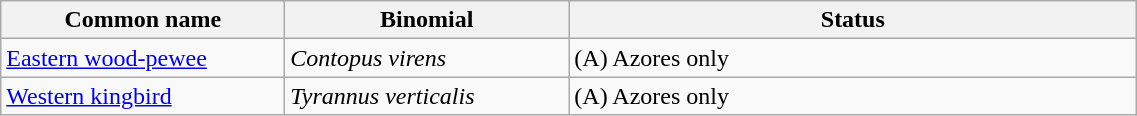<table width=60% class="wikitable">
<tr>
<th width=15%>Common name</th>
<th width=15%>Binomial</th>
<th width=30%>Status</th>
</tr>
<tr>
<td><a href='#'>Eastern wood-pewee</a></td>
<td><em>Contopus virens</em></td>
<td>(A) Azores only</td>
</tr>
<tr>
<td><a href='#'>Western kingbird</a></td>
<td><em>Tyrannus verticalis</em></td>
<td>(A) Azores only</td>
</tr>
</table>
